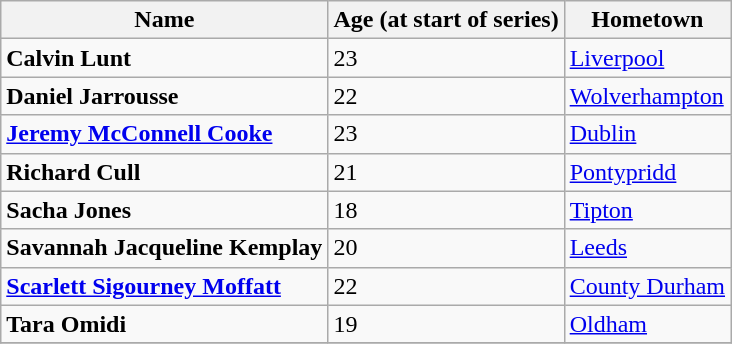<table class="wikitable sortable">
<tr>
<th>Name</th>
<th>Age (at start of series)</th>
<th>Hometown</th>
</tr>
<tr>
<td><strong>Calvin Lunt</strong></td>
<td>23</td>
<td><a href='#'>Liverpool</a></td>
</tr>
<tr>
<td><strong>Daniel Jarrousse</strong></td>
<td>22</td>
<td><a href='#'>Wolverhampton</a></td>
</tr>
<tr>
<td><strong><a href='#'>Jeremy McConnell Cooke</a></strong></td>
<td>23</td>
<td><a href='#'>Dublin</a></td>
</tr>
<tr>
<td><strong>Richard Cull</strong></td>
<td>21</td>
<td><a href='#'>Pontypridd</a></td>
</tr>
<tr>
<td><strong>Sacha Jones</strong></td>
<td>18</td>
<td><a href='#'>Tipton</a></td>
</tr>
<tr>
<td><strong>Savannah Jacqueline Kemplay</strong></td>
<td>20</td>
<td><a href='#'>Leeds</a></td>
</tr>
<tr>
<td><strong><a href='#'>Scarlett Sigourney Moffatt</a></strong></td>
<td>22</td>
<td><a href='#'>County Durham</a></td>
</tr>
<tr>
<td><strong>Tara Omidi</strong></td>
<td>19</td>
<td><a href='#'>Oldham</a></td>
</tr>
<tr>
</tr>
</table>
